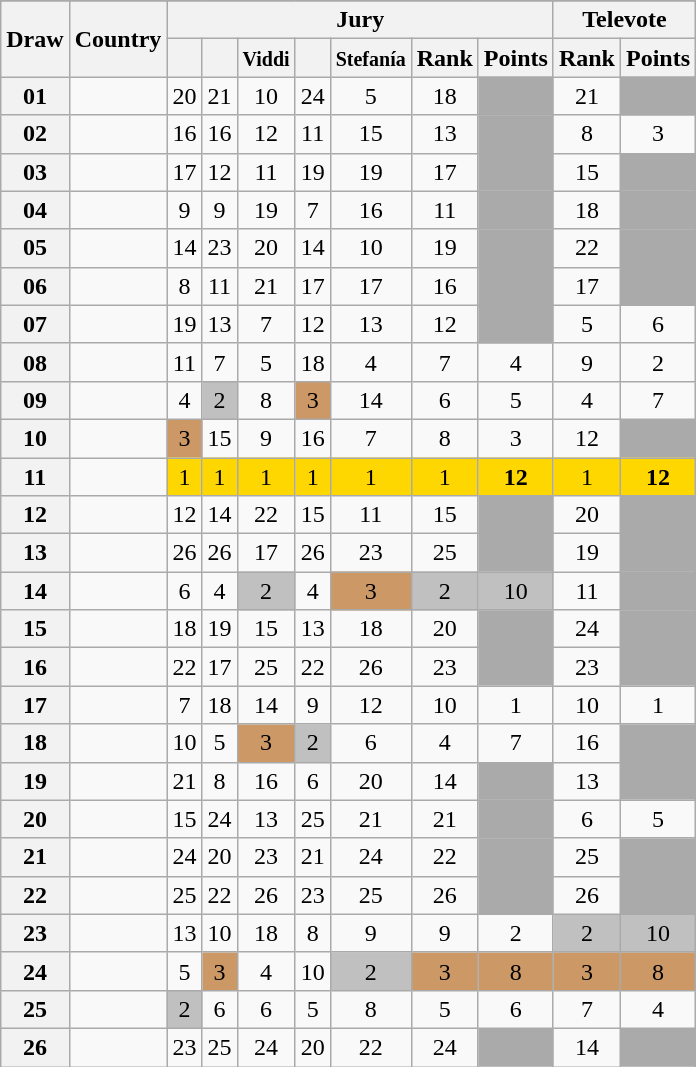<table class="sortable wikitable collapsible plainrowheaders" style="text-align:center;">
<tr>
</tr>
<tr>
<th scope="col" rowspan="2">Draw</th>
<th scope="col" rowspan="2">Country</th>
<th scope="col" colspan="7">Jury</th>
<th scope="col" colspan="2">Televote</th>
</tr>
<tr>
<th scope="col"><small></small></th>
<th scope="col"><small></small></th>
<th scope="col"><small>Viddi</small></th>
<th scope="col"><small></small></th>
<th scope="col"><small>Stefanía</small></th>
<th scope="col">Rank</th>
<th scope="col">Points</th>
<th scope="col">Rank</th>
<th scope="col">Points</th>
</tr>
<tr>
<th scope="row" style="text-align:center;">01</th>
<td style="text-align:left;"></td>
<td>20</td>
<td>21</td>
<td>10</td>
<td>24</td>
<td>5</td>
<td>18</td>
<td style="background:#AAAAAA;"></td>
<td>21</td>
<td style="background:#AAAAAA;"></td>
</tr>
<tr>
<th scope="row" style="text-align:center;">02</th>
<td style="text-align:left;"></td>
<td>16</td>
<td>16</td>
<td>12</td>
<td>11</td>
<td>15</td>
<td>13</td>
<td style="background:#AAAAAA;"></td>
<td>8</td>
<td>3</td>
</tr>
<tr>
<th scope="row" style="text-align:center;">03</th>
<td style="text-align:left;"></td>
<td>17</td>
<td>12</td>
<td>11</td>
<td>19</td>
<td>19</td>
<td>17</td>
<td style="background:#AAAAAA;"></td>
<td>15</td>
<td style="background:#AAAAAA;"></td>
</tr>
<tr>
<th scope="row" style="text-align:center;">04</th>
<td style="text-align:left;"></td>
<td>9</td>
<td>9</td>
<td>19</td>
<td>7</td>
<td>16</td>
<td>11</td>
<td style="background:#AAAAAA;"></td>
<td>18</td>
<td style="background:#AAAAAA;"></td>
</tr>
<tr>
<th scope="row" style="text-align:center;">05</th>
<td style="text-align:left;"></td>
<td>14</td>
<td>23</td>
<td>20</td>
<td>14</td>
<td>10</td>
<td>19</td>
<td style="background:#AAAAAA;"></td>
<td>22</td>
<td style="background:#AAAAAA;"></td>
</tr>
<tr>
<th scope="row" style="text-align:center;">06</th>
<td style="text-align:left;"></td>
<td>8</td>
<td>11</td>
<td>21</td>
<td>17</td>
<td>17</td>
<td>16</td>
<td style="background:#AAAAAA;"></td>
<td>17</td>
<td style="background:#AAAAAA;"></td>
</tr>
<tr>
<th scope="row" style="text-align:center;">07</th>
<td style="text-align:left;"></td>
<td>19</td>
<td>13</td>
<td>7</td>
<td>12</td>
<td>13</td>
<td>12</td>
<td style="background:#AAAAAA;"></td>
<td>5</td>
<td>6</td>
</tr>
<tr>
<th scope="row" style="text-align:center;">08</th>
<td style="text-align:left;"></td>
<td>11</td>
<td>7</td>
<td>5</td>
<td>18</td>
<td>4</td>
<td>7</td>
<td>4</td>
<td>9</td>
<td>2</td>
</tr>
<tr>
<th scope="row" style="text-align:center;">09</th>
<td style="text-align:left;"></td>
<td>4</td>
<td style="background:silver;">2</td>
<td>8</td>
<td style="background:#CC9966;">3</td>
<td>14</td>
<td>6</td>
<td>5</td>
<td>4</td>
<td>7</td>
</tr>
<tr>
<th scope="row" style="text-align:center;">10</th>
<td style="text-align:left;"></td>
<td style="background:#CC9966;">3</td>
<td>15</td>
<td>9</td>
<td>16</td>
<td>7</td>
<td>8</td>
<td>3</td>
<td>12</td>
<td style="background:#AAAAAA;"></td>
</tr>
<tr>
<th scope="row" style="text-align:center;">11</th>
<td style="text-align:left;"></td>
<td style="background:gold;">1</td>
<td style="background:gold;">1</td>
<td style="background:gold;">1</td>
<td style="background:gold;">1</td>
<td style="background:gold;">1</td>
<td style="background:gold;">1</td>
<td style="background:gold;"><strong>12</strong></td>
<td style="background:gold;">1</td>
<td style="background:gold;"><strong>12</strong></td>
</tr>
<tr>
<th scope="row" style="text-align:center;">12</th>
<td style="text-align:left;"></td>
<td>12</td>
<td>14</td>
<td>22</td>
<td>15</td>
<td>11</td>
<td>15</td>
<td style="background:#AAAAAA;"></td>
<td>20</td>
<td style="background:#AAAAAA;"></td>
</tr>
<tr>
<th scope="row" style="text-align:center;">13</th>
<td style="text-align:left;"></td>
<td>26</td>
<td>26</td>
<td>17</td>
<td>26</td>
<td>23</td>
<td>25</td>
<td style="background:#AAAAAA;"></td>
<td>19</td>
<td style="background:#AAAAAA;"></td>
</tr>
<tr>
<th scope="row" style="text-align:center;">14</th>
<td style="text-align:left;"></td>
<td>6</td>
<td>4</td>
<td style="background:silver;">2</td>
<td>4</td>
<td style="background:#CC9966;">3</td>
<td style="background:silver;">2</td>
<td style="background:silver;">10</td>
<td>11</td>
<td style="background:#AAAAAA;"></td>
</tr>
<tr>
<th scope="row" style="text-align:center;">15</th>
<td style="text-align:left;"></td>
<td>18</td>
<td>19</td>
<td>15</td>
<td>13</td>
<td>18</td>
<td>20</td>
<td style="background:#AAAAAA;"></td>
<td>24</td>
<td style="background:#AAAAAA;"></td>
</tr>
<tr>
<th scope="row" style="text-align:center;">16</th>
<td style="text-align:left;"></td>
<td>22</td>
<td>17</td>
<td>25</td>
<td>22</td>
<td>26</td>
<td>23</td>
<td style="background:#AAAAAA;"></td>
<td>23</td>
<td style="background:#AAAAAA;"></td>
</tr>
<tr>
<th scope="row" style="text-align:center;">17</th>
<td style="text-align:left;"></td>
<td>7</td>
<td>18</td>
<td>14</td>
<td>9</td>
<td>12</td>
<td>10</td>
<td>1</td>
<td>10</td>
<td>1</td>
</tr>
<tr>
<th scope="row" style="text-align:center;">18</th>
<td style="text-align:left;"></td>
<td>10</td>
<td>5</td>
<td style="background:#CC9966;">3</td>
<td style="background:silver;">2</td>
<td>6</td>
<td>4</td>
<td>7</td>
<td>16</td>
<td style="background:#AAAAAA;"></td>
</tr>
<tr>
<th scope="row" style="text-align:center;">19</th>
<td style="text-align:left;"></td>
<td>21</td>
<td>8</td>
<td>16</td>
<td>6</td>
<td>20</td>
<td>14</td>
<td style="background:#AAAAAA;"></td>
<td>13</td>
<td style="background:#AAAAAA;"></td>
</tr>
<tr>
<th scope="row" style="text-align:center;">20</th>
<td style="text-align:left;"></td>
<td>15</td>
<td>24</td>
<td>13</td>
<td>25</td>
<td>21</td>
<td>21</td>
<td style="background:#AAAAAA;"></td>
<td>6</td>
<td>5</td>
</tr>
<tr>
<th scope="row" style="text-align:center;">21</th>
<td style="text-align:left;"></td>
<td>24</td>
<td>20</td>
<td>23</td>
<td>21</td>
<td>24</td>
<td>22</td>
<td style="background:#AAAAAA;"></td>
<td>25</td>
<td style="background:#AAAAAA;"></td>
</tr>
<tr>
<th scope="row" style="text-align:center;">22</th>
<td style="text-align:left;"></td>
<td>25</td>
<td>22</td>
<td>26</td>
<td>23</td>
<td>25</td>
<td>26</td>
<td style="background:#AAAAAA;"></td>
<td>26</td>
<td style="background:#AAAAAA;"></td>
</tr>
<tr>
<th scope="row" style="text-align:center;">23</th>
<td style="text-align:left;"></td>
<td>13</td>
<td>10</td>
<td>18</td>
<td>8</td>
<td>9</td>
<td>9</td>
<td>2</td>
<td style="background:silver;">2</td>
<td style="background:silver;">10</td>
</tr>
<tr>
<th scope="row" style="text-align:center;">24</th>
<td style="text-align:left;"></td>
<td>5</td>
<td style="background:#CC9966;">3</td>
<td>4</td>
<td>10</td>
<td style="background:silver;">2</td>
<td style="background:#CC9966;">3</td>
<td style="background:#CC9966;">8</td>
<td style="background:#CC9966;">3</td>
<td style="background:#CC9966;">8</td>
</tr>
<tr>
<th scope="row" style="text-align:center;">25</th>
<td style="text-align:left;"></td>
<td style="background:silver;">2</td>
<td>6</td>
<td>6</td>
<td>5</td>
<td>8</td>
<td>5</td>
<td>6</td>
<td>7</td>
<td>4</td>
</tr>
<tr>
<th scope="row" style="text-align:center;">26</th>
<td style="text-align:left;"></td>
<td>23</td>
<td>25</td>
<td>24</td>
<td>20</td>
<td>22</td>
<td>24</td>
<td style="background:#AAAAAA;"></td>
<td>14</td>
<td style="background:#AAAAAA;"></td>
</tr>
</table>
